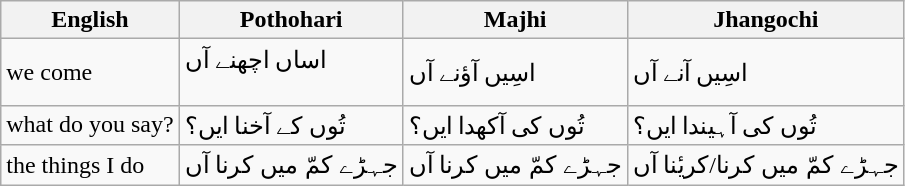<table class="wikitable">
<tr>
<th>English</th>
<th>Pothohari</th>
<th>Majhi</th>
<th>Jhangochi</th>
</tr>
<tr>
<td>we come</td>
<td>اساں اچھنے آں<br> </td>
<td>اسِیں آؤنے آں</td>
<td>اسِیں آنے آں</td>
</tr>
<tr>
<td>what do you say?</td>
<td>تُوں کے آخنا ایں؟</td>
<td>تُوں کی آکھدا ایں؟</td>
<td>تُوں کی آہیندا ایں؟</td>
</tr>
<tr>
<td>the things I do</td>
<td>جہڑے کمّ میں کرنا آں</td>
<td>جہڑے کمّ میں کرنا آں</td>
<td>جہڑے کمّ میں کرنا/کریٔنا آں</td>
</tr>
</table>
